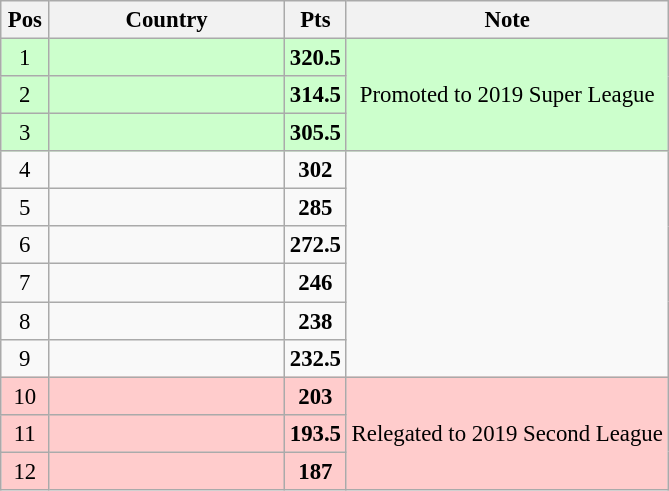<table class="wikitable" style="text-align: center; font-size:95%">
<tr>
<th width="25">Pos</th>
<th width="150">Country</th>
<th width="25">Pts</th>
<th>Note</th>
</tr>
<tr bgcolor=ccffcc>
<td>1</td>
<td align="left"><strong></strong></td>
<td><strong>320.5</strong></td>
<td rowspan=3>Promoted to 2019 Super League</td>
</tr>
<tr bgcolor=ccffcc>
<td>2</td>
<td align="left"><strong></strong></td>
<td><strong>314.5</strong></td>
</tr>
<tr bgcolor=ccffcc>
<td>3</td>
<td align="left"><strong></strong></td>
<td><strong>305.5</strong></td>
</tr>
<tr>
<td>4</td>
<td align="left"><strong></strong></td>
<td><strong>302</strong></td>
<td rowspan=6></td>
</tr>
<tr>
<td>5</td>
<td align="left"><strong></strong></td>
<td><strong>285</strong></td>
</tr>
<tr>
<td>6</td>
<td align="left"><strong></strong></td>
<td><strong>272.5</strong></td>
</tr>
<tr>
<td>7</td>
<td align="left"><strong></strong></td>
<td><strong>246</strong></td>
</tr>
<tr>
<td>8</td>
<td align="left"><strong></strong></td>
<td><strong>238</strong></td>
</tr>
<tr>
<td>9</td>
<td align="left"><strong></strong></td>
<td><strong>232.5</strong></td>
</tr>
<tr bgcolor=ffcccc>
<td>10</td>
<td align="left"><strong></strong></td>
<td><strong>203</strong></td>
<td rowspan=3>Relegated to 2019 Second League</td>
</tr>
<tr bgcolor=ffcccc>
<td>11</td>
<td align="left"><strong></strong></td>
<td><strong>193.5</strong></td>
</tr>
<tr bgcolor=ffcccc>
<td>12</td>
<td align="left"><strong></strong></td>
<td><strong>187</strong></td>
</tr>
</table>
